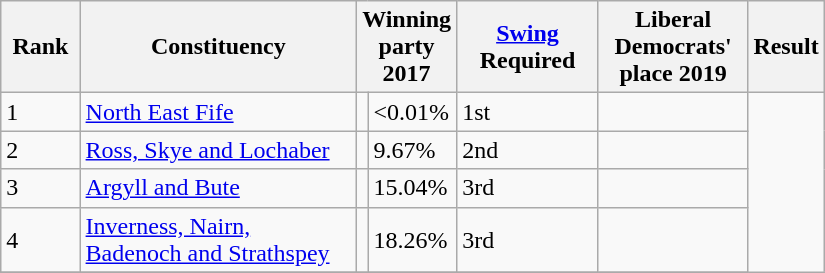<table class="wikitable" style="width:550px">
<tr>
<th style="width:50px;">Rank</th>
<th style="width:225px;">Constituency</th>
<th colspan="2" style="width:175px;">Winning party 2017</th>
<th style="width:100px;"><a href='#'>Swing</a> Required</th>
<th style="width:100px;">Liberal Democrats' place 2019</th>
<th colspan="2" style="width:100px;">Result</th>
</tr>
<tr>
<td>1</td>
<td><a href='#'>North East Fife</a></td>
<td></td>
<td><0.01%</td>
<td>1st</td>
<td></td>
</tr>
<tr>
<td>2</td>
<td><a href='#'>Ross, Skye and Lochaber</a></td>
<td></td>
<td>9.67%</td>
<td>2nd</td>
<td></td>
</tr>
<tr>
<td>3</td>
<td><a href='#'>Argyll and Bute</a></td>
<td></td>
<td>15.04%</td>
<td>3rd</td>
<td></td>
</tr>
<tr>
<td>4</td>
<td><a href='#'>Inverness, Nairn, Badenoch and Strathspey</a></td>
<td></td>
<td>18.26%</td>
<td>3rd</td>
<td></td>
</tr>
<tr>
</tr>
</table>
